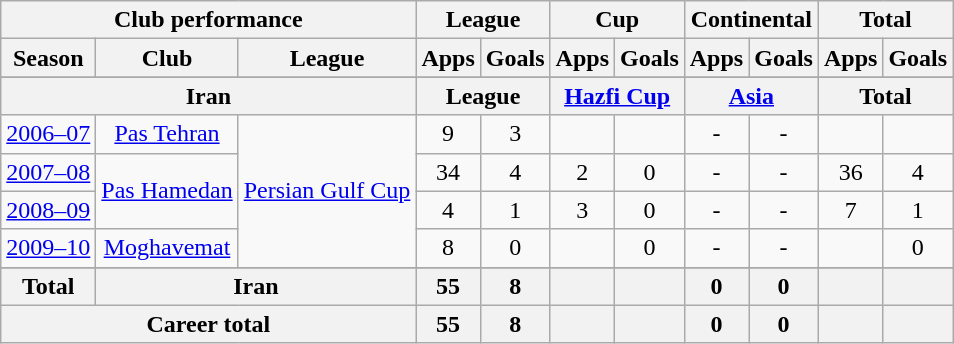<table class="wikitable" style="text-align:center">
<tr>
<th colspan=3>Club performance</th>
<th colspan=2>League</th>
<th colspan=2>Cup</th>
<th colspan=2>Continental</th>
<th colspan=2>Total</th>
</tr>
<tr>
<th>Season</th>
<th>Club</th>
<th>League</th>
<th>Apps</th>
<th>Goals</th>
<th>Apps</th>
<th>Goals</th>
<th>Apps</th>
<th>Goals</th>
<th>Apps</th>
<th>Goals</th>
</tr>
<tr>
</tr>
<tr>
<th colspan=3>Iran</th>
<th colspan=2>League</th>
<th colspan=2><a href='#'>Hazfi Cup</a></th>
<th colspan=2><a href='#'>Asia</a></th>
<th colspan=2>Total</th>
</tr>
<tr>
<td><a href='#'>2006–07</a></td>
<td rowspan="1"><a href='#'>Pas Tehran</a></td>
<td rowspan="4"><a href='#'>Persian Gulf Cup</a></td>
<td>9</td>
<td>3</td>
<td></td>
<td></td>
<td>-</td>
<td>-</td>
<td></td>
<td></td>
</tr>
<tr>
<td><a href='#'>2007–08</a></td>
<td rowspan="2"><a href='#'>Pas Hamedan</a></td>
<td>34</td>
<td>4</td>
<td>2</td>
<td>0</td>
<td>-</td>
<td>-</td>
<td>36</td>
<td>4</td>
</tr>
<tr>
<td><a href='#'>2008–09</a></td>
<td>4</td>
<td>1</td>
<td>3</td>
<td>0</td>
<td>-</td>
<td>-</td>
<td>7</td>
<td>1</td>
</tr>
<tr>
<td><a href='#'>2009–10</a></td>
<td rowspan="1"><a href='#'>Moghavemat</a></td>
<td>8</td>
<td>0</td>
<td></td>
<td>0</td>
<td>-</td>
<td>-</td>
<td></td>
<td>0</td>
</tr>
<tr>
</tr>
<tr>
<th rowspan=1>Total</th>
<th colspan=2>Iran</th>
<th>55</th>
<th>8</th>
<th></th>
<th></th>
<th>0</th>
<th>0</th>
<th></th>
<th></th>
</tr>
<tr>
<th colspan=3>Career total</th>
<th>55</th>
<th>8</th>
<th></th>
<th></th>
<th>0</th>
<th>0</th>
<th></th>
<th></th>
</tr>
</table>
